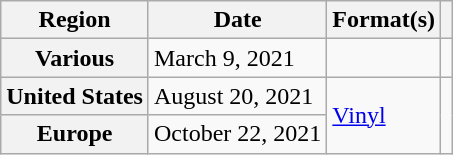<table class="wikitable plainrowheaders">
<tr>
<th scope="col">Region</th>
<th scope="col">Date</th>
<th scope="col">Format(s)</th>
<th scope="col"></th>
</tr>
<tr>
<th scope="row">Various</th>
<td>March 9, 2021</td>
<td></td>
<td align="center"></td>
</tr>
<tr>
<th scope="row">United States</th>
<td>August 20, 2021</td>
<td rowspan="2"><a href='#'>Vinyl</a></td>
<td align="center" rowspan="3"></td>
</tr>
<tr>
<th scope="row">Europe</th>
<td>October 22, 2021</td>
</tr>
</table>
